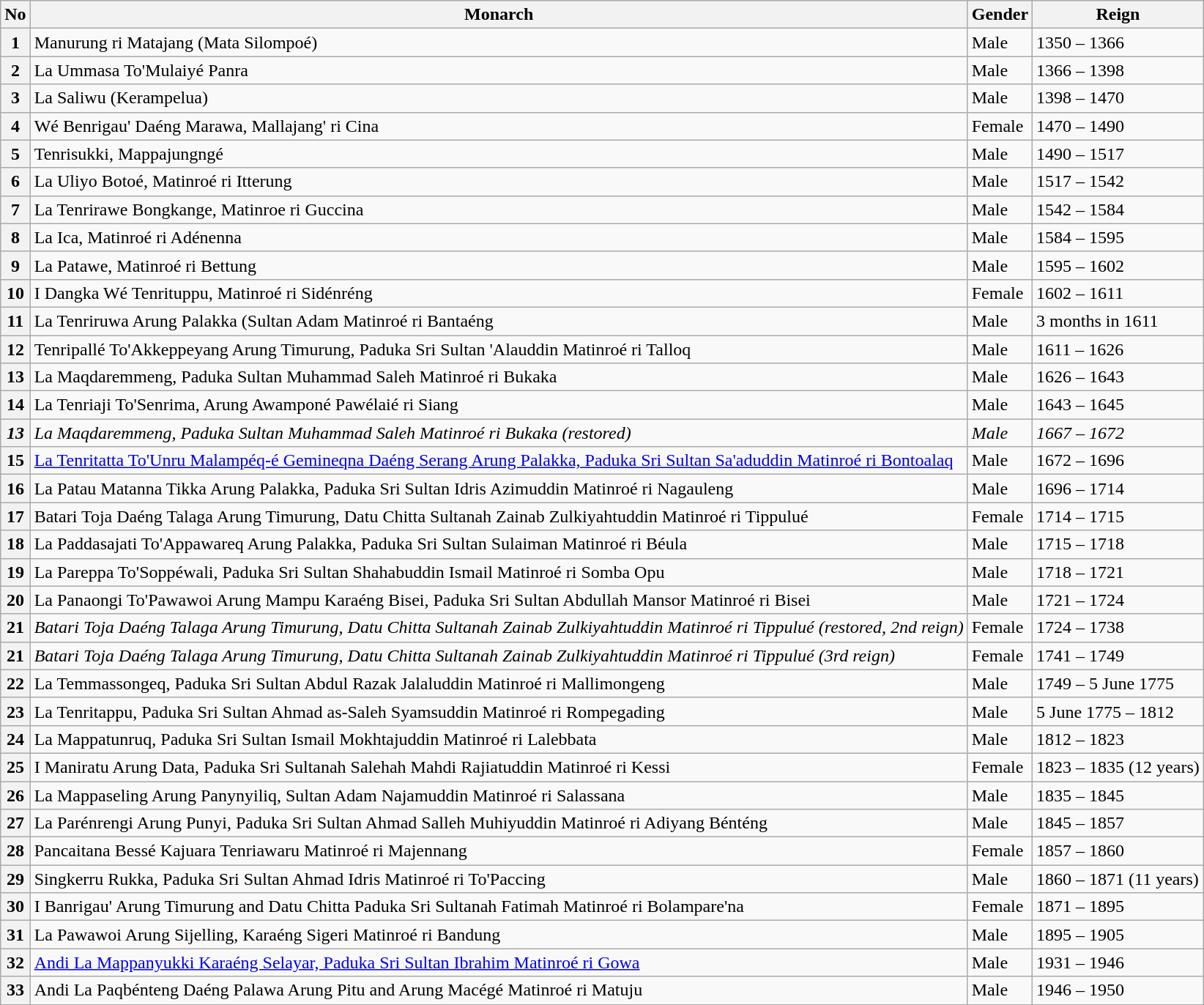<table class="wikitable">
<tr>
<th>No</th>
<th>Monarch</th>
<th>Gender</th>
<th>Reign</th>
</tr>
<tr>
<th>1</th>
<td>Manurung ri Matajang (Mata Silompoé)</td>
<td>Male</td>
<td>1350 – 1366</td>
</tr>
<tr>
<th>2</th>
<td>La Ummasa To'Mulaiyé Panra</td>
<td>Male</td>
<td>1366 – 1398</td>
</tr>
<tr>
<th>3</th>
<td>La Saliwu (Kerampelua)</td>
<td>Male</td>
<td>1398 – 1470</td>
</tr>
<tr>
<th>4</th>
<td>Wé Benrigau' Daéng Marawa, Mallajang' ri Cina</td>
<td>Female</td>
<td>1470 – 1490</td>
</tr>
<tr>
<th>5</th>
<td>Tenrisukki, Mappajungngé</td>
<td>Male</td>
<td>1490 – 1517</td>
</tr>
<tr>
<th>6</th>
<td>La Uliyo Botoé, Matinroé ri Itterung</td>
<td>Male</td>
<td>1517 – 1542</td>
</tr>
<tr>
<th>7</th>
<td>La Tenrirawe Bongkange, Matinroe ri Guccina</td>
<td>Male</td>
<td>1542 – 1584</td>
</tr>
<tr>
<th>8</th>
<td>La Ica, Matinroé ri Adénenna</td>
<td>Male</td>
<td>1584 – 1595</td>
</tr>
<tr>
<th>9</th>
<td>La Patawe, Matinroé ri Bettung</td>
<td>Male</td>
<td>1595 – 1602</td>
</tr>
<tr>
<th>10</th>
<td>I Dangka Wé Tenrituppu, Matinroé ri Sidénréng</td>
<td>Female</td>
<td>1602 – 1611</td>
</tr>
<tr>
<th>11</th>
<td>La Tenriruwa Arung Palakka (Sultan Adam Matinroé ri Bantaéng</td>
<td>Male</td>
<td>3 months in 1611</td>
</tr>
<tr>
<th>12</th>
<td>Tenripallé To'Akkeppeyang Arung Timurung, Paduka Sri Sultan 'Alauddin Matinroé ri Talloq</td>
<td>Male</td>
<td>1611 – 1626</td>
</tr>
<tr>
<th>13</th>
<td>La Maqdaremmeng, Paduka Sultan Muhammad Saleh Matinroé ri Bukaka</td>
<td>Male</td>
<td>1626 – 1643</td>
</tr>
<tr>
<th>14</th>
<td>La Tenriaji To'Senrima,  Arung Awamponé Pawélaié ri Siang</td>
<td>Male</td>
<td>1643 – 1645</td>
</tr>
<tr>
<th><em>13</em></th>
<td><em>La Maqdaremmeng, Paduka Sultan Muhammad Saleh Matinroé ri Bukaka (restored)</em></td>
<td><em>Male</em></td>
<td><em>1667 – 1672</em></td>
</tr>
<tr>
<th>15</th>
<td><a href='#'>La Tenritatta To'Unru Malampéq-é Gemineqna Daéng Serang Arung Palakka, Paduka Sri Sultan Sa'aduddin Matinroé ri Bontoalaq</a></td>
<td>Male</td>
<td>1672 – 1696</td>
</tr>
<tr>
<th>16</th>
<td>La Patau Matanna Tikka Arung Palakka, Paduka Sri Sultan Idris Azimuddin Matinroé ri Nagauleng</td>
<td>Male</td>
<td>1696 – 1714</td>
</tr>
<tr>
<th>17</th>
<td>Batari Toja Daéng Talaga Arung Timurung, Datu Chitta Sultanah Zainab Zulkiyahtuddin Matinroé ri Tippulué</td>
<td>Female</td>
<td>1714 – 1715</td>
</tr>
<tr>
<th>18</th>
<td>La Paddasajati To'Appawareq Arung Palakka, Paduka Sri Sultan Sulaiman Matinroé ri Béula</td>
<td>Male</td>
<td>1715 – 1718</td>
</tr>
<tr>
<th>19</th>
<td>La Pareppa To'Soppéwali, Paduka Sri Sultan Shahabuddin Ismail Matinroé ri Somba Opu</td>
<td>Male</td>
<td>1718 – 1721</td>
</tr>
<tr>
<th>20</th>
<td>La Panaongi To'Pawawoi Arung Mampu Karaéng Bisei, Paduka Sri Sultan Abdullah Mansor Matinroé ri Bisei</td>
<td>Male</td>
<td>1721 – 1724</td>
</tr>
<tr>
<th>21</th>
<td><em>Batari Toja Daéng Talaga Arung Timurung, Datu Chitta Sultanah Zainab Zulkiyahtuddin Matinroé ri Tippulué (restored, 2nd reign)</em></td>
<td>Female</td>
<td>1724 – 1738</td>
</tr>
<tr>
<th>21</th>
<td><em>Batari Toja Daéng Talaga Arung Timurung, Datu Chitta Sultanah Zainab Zulkiyahtuddin Matinroé ri Tippulué (3rd reign)</em></td>
<td>Female</td>
<td>1741 – 1749</td>
</tr>
<tr>
<th>22</th>
<td>La Temmassongeq, Paduka Sri Sultan Abdul Razak Jalaluddin Matinroé ri Mallimongeng</td>
<td>Male</td>
<td>1749 – 5 June 1775</td>
</tr>
<tr>
<th>23</th>
<td>La Tenritappu, Paduka Sri Sultan Ahmad as-Saleh Syamsuddin Matinroé ri Rompegading</td>
<td>Male</td>
<td>5 June 1775 – 1812</td>
</tr>
<tr>
<th>24</th>
<td>La Mappatunruq, Paduka Sri Sultan Ismail Mokhtajuddin Matinroé ri Lalebbata</td>
<td>Male</td>
<td>1812 – 1823</td>
</tr>
<tr>
<th>25</th>
<td>I Maniratu Arung Data, Paduka Sri Sultanah Salehah Mahdi Rajiatuddin Matinroé ri Kessi</td>
<td>Female</td>
<td>1823 – 1835 (12 years)</td>
</tr>
<tr>
<th>26</th>
<td>La Mappaseling Arung Panynyiliq, Sultan Adam Najamuddin Matinroé ri Salassana</td>
<td>Male</td>
<td>1835 – 1845</td>
</tr>
<tr>
<th>27</th>
<td>La Parénrengi Arung Punyi, Paduka Sri Sultan Ahmad Salleh Muhiyuddin Matinroé ri Adiyang Bénténg</td>
<td>Male</td>
<td>1845 – 1857</td>
</tr>
<tr>
<th>28</th>
<td>Pancaitana Bessé Kajuara Tenriawaru Matinroé ri Majennang</td>
<td>Female</td>
<td>1857 – 1860</td>
</tr>
<tr>
<th>29</th>
<td>Singkerru Rukka, Paduka Sri Sultan Ahmad Idris Matinroé ri To'Paccing</td>
<td>Male</td>
<td>1860 – 1871 (11 years)</td>
</tr>
<tr>
<th>30</th>
<td>I Banrigau' Arung Timurung and Datu Chitta Paduka Sri Sultanah Fatimah Matinroé ri Bolampare'na</td>
<td>Female</td>
<td>1871 – 1895</td>
</tr>
<tr>
<th>31</th>
<td>La Pawawoi Arung Sijelling, Karaéng Sigeri Matinroé ri Bandung</td>
<td>Male</td>
<td>1895 – 1905</td>
</tr>
<tr>
<th>32</th>
<td><a href='#'>Andi La Mappanyukki Karaéng Selayar, Paduka Sri Sultan Ibrahim Matinroé ri Gowa</a></td>
<td>Male</td>
<td>1931 – 1946</td>
</tr>
<tr>
<th>33</th>
<td>Andi La Paqbénteng Daéng Palawa Arung Pitu and Arung Macégé Matinroé ri Matuju</td>
<td>Male</td>
<td>1946 – 1950</td>
</tr>
</table>
